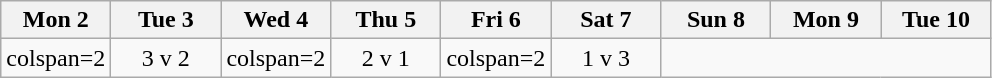<table class="wikitable" style="text-align:center">
<tr>
<th width=11.1%>Mon 2</th>
<th width=11.1%>Tue 3</th>
<th width=11.1%>Wed 4</th>
<th width=11.1%>Thu 5</th>
<th width=11.1%>Fri 6</th>
<th width=11.1%>Sat 7</th>
<th width=11.1%>Sun 8</th>
<th width=11.1%>Mon 9</th>
<th width=11.1%>Tue 10</th>
</tr>
<tr>
<td>colspan=2 </td>
<td>3 v 2</td>
<td>colspan=2 </td>
<td>2 v 1</td>
<td>colspan=2 </td>
<td>1 v 3</td>
</tr>
</table>
